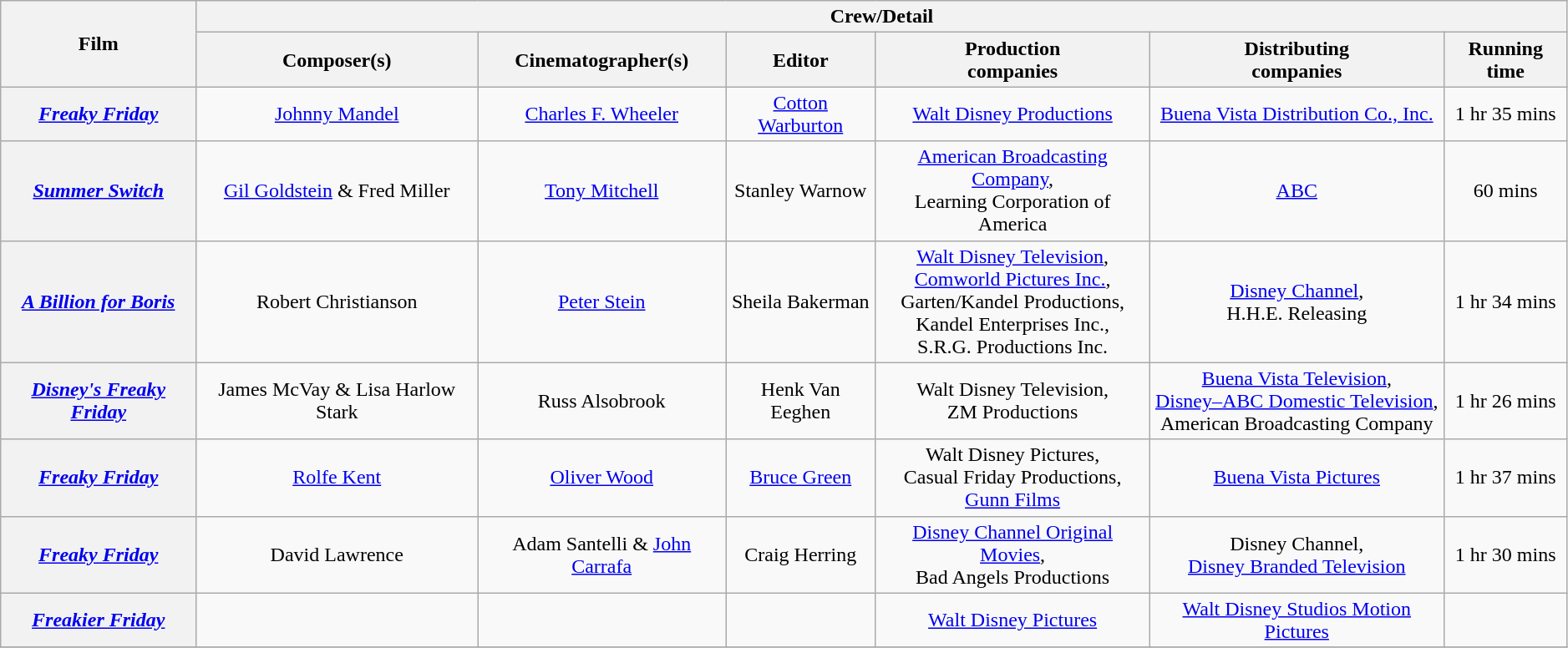<table class="wikitable sortable" style="text-align:center; width:99%;">
<tr>
<th rowspan="2">Film</th>
<th colspan="7">Crew/Detail</th>
</tr>
<tr>
<th style="text-align:center;">Composer(s)</th>
<th style="text-align:center;">Cinematographer(s)</th>
<th style="text-align:center;">Editor</th>
<th style="text-align:center;">Production <br>companies</th>
<th style="text-align:center;">Distributing <br>companies</th>
<th style="text-align:center;">Running time</th>
</tr>
<tr>
<th><em><a href='#'>Freaky Friday</a></em> <br></th>
<td><a href='#'>Johnny Mandel</a></td>
<td><a href='#'>Charles F. Wheeler</a></td>
<td><a href='#'>Cotton Warburton</a></td>
<td><a href='#'>Walt Disney Productions</a></td>
<td><a href='#'>Buena Vista Distribution Co., Inc.</a></td>
<td>1 hr 35 mins</td>
</tr>
<tr>
<th><em><a href='#'>Summer Switch</a></em></th>
<td><a href='#'>Gil Goldstein</a> & Fred Miller</td>
<td><a href='#'>Tony Mitchell</a></td>
<td>Stanley Warnow</td>
<td><a href='#'>American Broadcasting Company</a>, <br>Learning Corporation of America</td>
<td><a href='#'>ABC</a></td>
<td>60 mins</td>
</tr>
<tr>
<th><em><a href='#'>A Billion for Boris</a></em></th>
<td>Robert Christianson</td>
<td><a href='#'>Peter Stein</a></td>
<td>Sheila Bakerman</td>
<td><a href='#'>Walt Disney Television</a>, <br><a href='#'>Comworld Pictures Inc.</a>, <br>Garten/Kandel Productions, <br>Kandel Enterprises Inc., <br>S.R.G. Productions Inc.</td>
<td><a href='#'>Disney Channel</a>, <br>H.H.E. Releasing</td>
<td>1 hr 34 mins</td>
</tr>
<tr>
<th><em><a href='#'>Disney's Freaky Friday</a></em> <br></th>
<td>James McVay & Lisa Harlow Stark</td>
<td>Russ Alsobrook</td>
<td>Henk Van Eeghen</td>
<td>Walt Disney Television, <br>ZM Productions</td>
<td><a href='#'>Buena Vista Television</a>, <br><a href='#'>Disney–ABC Domestic Television</a>, <br>American Broadcasting Company</td>
<td>1 hr 26 mins</td>
</tr>
<tr>
<th><em><a href='#'>Freaky Friday</a></em> <br></th>
<td><a href='#'>Rolfe Kent</a></td>
<td><a href='#'>Oliver Wood</a></td>
<td><a href='#'>Bruce Green</a></td>
<td>Walt Disney Pictures, <br>Casual Friday Productions, <br><a href='#'>Gunn Films</a></td>
<td><a href='#'>Buena Vista Pictures</a></td>
<td>1 hr 37 mins</td>
</tr>
<tr>
<th><em><a href='#'>Freaky Friday</a></em> <br></th>
<td>David Lawrence</td>
<td>Adam Santelli & <a href='#'>John Carrafa</a></td>
<td>Craig Herring</td>
<td><a href='#'>Disney Channel Original Movies</a>, <br>Bad Angels Productions</td>
<td>Disney Channel, <br><a href='#'>Disney Branded Television</a></td>
<td>1 hr 30 mins</td>
</tr>
<tr>
<th><em><a href='#'>Freakier Friday</a></em></th>
<td></td>
<td></td>
<td></td>
<td><a href='#'>Walt Disney Pictures</a></td>
<td><a href='#'>Walt Disney Studios Motion Pictures</a></td>
<td></td>
</tr>
<tr>
</tr>
</table>
